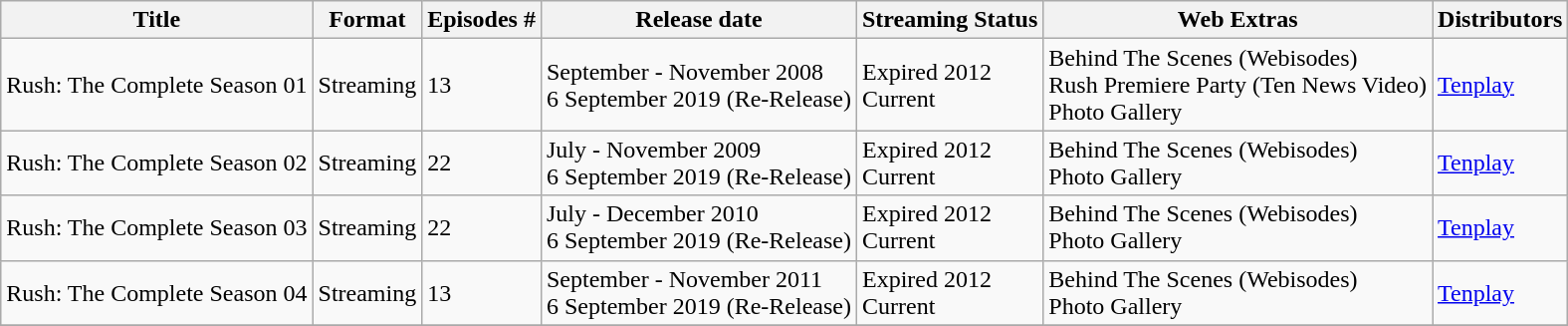<table class="wikitable">
<tr>
<th>Title</th>
<th>Format</th>
<th>Episodes #</th>
<th>Release date</th>
<th>Streaming Status</th>
<th>Web Extras</th>
<th>Distributors</th>
</tr>
<tr>
<td>Rush: The Complete Season 01</td>
<td>Streaming</td>
<td style="text-align:left;">13</td>
<td>September - November 2008<br>6 September 2019 (Re-Release)</td>
<td>Expired 2012<br>Current</td>
<td>Behind The Scenes (Webisodes)<br>Rush Premiere Party (Ten News Video)<br>Photo Gallery</td>
<td><a href='#'>Tenplay</a></td>
</tr>
<tr>
<td>Rush: The Complete Season 02</td>
<td>Streaming</td>
<td style="text-align:left;">22</td>
<td>July - November 2009<br>6 September 2019 (Re-Release)</td>
<td>Expired 2012<br>Current</td>
<td>Behind The Scenes (Webisodes)<br>Photo Gallery</td>
<td><a href='#'>Tenplay</a></td>
</tr>
<tr>
<td>Rush: The Complete Season 03</td>
<td>Streaming</td>
<td style="text-align:left;">22</td>
<td>July - December 2010<br>6 September 2019 (Re-Release)</td>
<td>Expired 2012<br>Current</td>
<td>Behind The Scenes (Webisodes)<br>Photo Gallery</td>
<td><a href='#'>Tenplay</a></td>
</tr>
<tr>
<td>Rush: The Complete Season 04</td>
<td>Streaming</td>
<td style="text-align:left;">13</td>
<td>September - November 2011<br>6 September 2019 (Re-Release)</td>
<td>Expired 2012<br>Current</td>
<td>Behind The Scenes (Webisodes)<br>Photo Gallery</td>
<td><a href='#'>Tenplay</a></td>
</tr>
<tr>
</tr>
</table>
